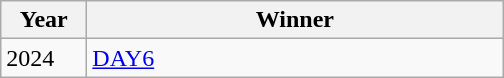<table class="wikitable">
<tr align=center>
<th style="width:50px">Year</th>
<th style="width:270px">Winner</th>
</tr>
<tr>
<td rowspan="2">2024</td>
<td><a href='#'>DAY6</a></td>
</tr>
</table>
